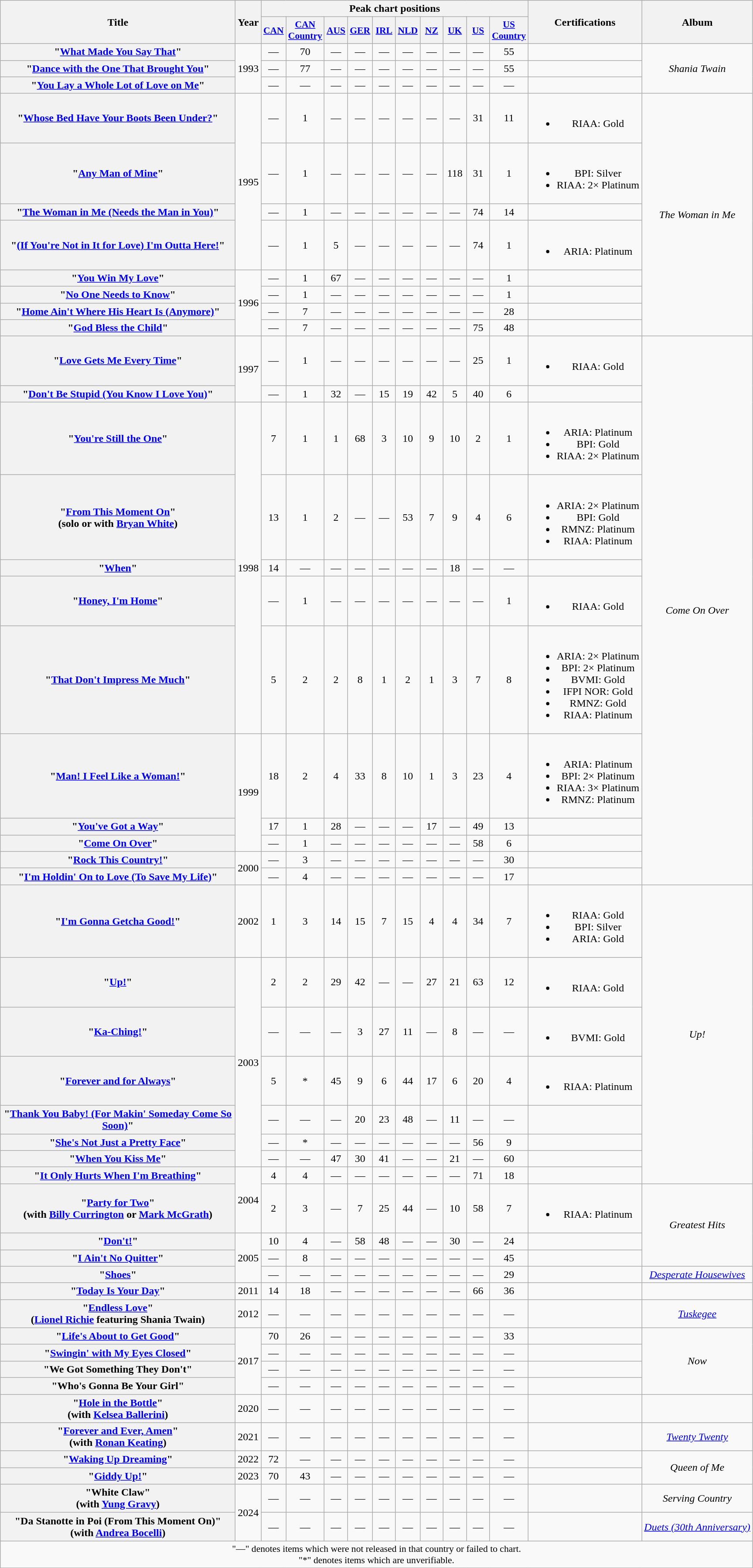<table class="wikitable plainrowheaders" style="text-align:center;">
<tr>
<th scope="col" rowspan="2" style="width:22em;">Title</th>
<th scope="col" rowspan="2">Year</th>
<th scope="col" colspan="10">Peak chart positions</th>
<th scope="col" rowspan="2">Certifications</th>
<th scope="col" rowspan="2">Album</th>
</tr>
<tr>
<th scope="col" style="width:2em;font-size:90%;"><a href='#'>CAN</a><br></th>
<th scope="col" style="width:2em;font-size:90%;"><a href='#'>CAN<br>Country</a><br></th>
<th scope="col" style="width:2em;font-size:90%;"><a href='#'>AUS</a><br></th>
<th scope="col" style="width:2em;font-size:90%;"><a href='#'>GER</a><br></th>
<th scope="col" style="width:2em;font-size:90%;"><a href='#'>IRL</a><br></th>
<th scope="col" style="width:2em;font-size:90%;"><a href='#'>NLD</a><br></th>
<th scope="col" style="width:2em;font-size:90%;"><a href='#'>NZ</a><br></th>
<th scope="col" style="width:2em;font-size:90%;"><a href='#'>UK</a><br></th>
<th scope="col" style="width:2em;font-size:90%;"><a href='#'>US</a><br></th>
<th scope="col" style="width:3.0em;font-size:90%;"><a href='#'>US<br>Country</a><br></th>
</tr>
<tr>
<th scope="row">"<a href='#'>What Made You Say That</a>"</th>
<td rowspan="3">1993</td>
<td>—</td>
<td>70</td>
<td>—</td>
<td>—</td>
<td>—</td>
<td>—</td>
<td>—</td>
<td>—</td>
<td>—</td>
<td>55</td>
<td></td>
<td rowspan="3"><em>Shania Twain</em></td>
</tr>
<tr>
<th scope="row">"<a href='#'>Dance with the One That Brought You</a>"</th>
<td>—</td>
<td>77</td>
<td>—</td>
<td>—</td>
<td>—</td>
<td>—</td>
<td>—</td>
<td>—</td>
<td>—</td>
<td>55</td>
<td></td>
</tr>
<tr>
<th scope="row">"<a href='#'>You Lay a Whole Lot of Love on Me</a>"</th>
<td>—</td>
<td>—</td>
<td>—</td>
<td>—</td>
<td>—</td>
<td>—</td>
<td>—</td>
<td>—</td>
<td>—</td>
<td>—</td>
<td></td>
</tr>
<tr>
<th scope="row">"<a href='#'>Whose Bed Have Your Boots Been Under?</a>"</th>
<td rowspan="4">1995</td>
<td>—</td>
<td>1</td>
<td>—</td>
<td>—</td>
<td>—</td>
<td>—</td>
<td>—</td>
<td>—</td>
<td>31</td>
<td>11</td>
<td><br><ul><li>RIAA: Gold</li></ul></td>
<td rowspan="8"><em>The Woman in Me</em></td>
</tr>
<tr>
<th scope="row">"<a href='#'>Any Man of Mine</a>"</th>
<td>—</td>
<td>1</td>
<td>—</td>
<td>—</td>
<td>—</td>
<td>—</td>
<td>—</td>
<td>118</td>
<td>31</td>
<td>1</td>
<td><br><ul><li>BPI: Silver</li><li>RIAA: 2× Platinum</li></ul></td>
</tr>
<tr>
<th scope="row">"<a href='#'>The Woman in Me (Needs the Man in You)</a>"</th>
<td>—</td>
<td>1</td>
<td>—</td>
<td>—</td>
<td>—</td>
<td>—</td>
<td>—</td>
<td>—</td>
<td>74</td>
<td>14</td>
<td></td>
</tr>
<tr>
<th scope="row">"<a href='#'>(If You're Not in It for Love) I'm Outta Here!</a>"</th>
<td>—</td>
<td>1</td>
<td>5</td>
<td>—</td>
<td>—</td>
<td>—</td>
<td>—</td>
<td>—</td>
<td>74</td>
<td>1</td>
<td><br><ul><li>ARIA: Platinum</li></ul></td>
</tr>
<tr>
<th scope="row">"<a href='#'>You Win My Love</a>"</th>
<td rowspan="4">1996</td>
<td>—</td>
<td>1</td>
<td>67</td>
<td>—</td>
<td>—</td>
<td>—</td>
<td>—</td>
<td>—</td>
<td>—</td>
<td>1</td>
<td></td>
</tr>
<tr>
<th scope="row">"<a href='#'>No One Needs to Know</a>"</th>
<td>—</td>
<td>1</td>
<td>—</td>
<td>—</td>
<td>—</td>
<td>—</td>
<td>—</td>
<td>—</td>
<td>—</td>
<td>1</td>
<td></td>
</tr>
<tr>
<th scope="row">"<a href='#'>Home Ain't Where His Heart Is (Anymore)</a>"</th>
<td>—</td>
<td>7</td>
<td>—</td>
<td>—</td>
<td>—</td>
<td>—</td>
<td>—</td>
<td>—</td>
<td>—</td>
<td>28</td>
<td></td>
</tr>
<tr>
<th scope="row">"<a href='#'>God Bless the Child</a>"</th>
<td>—</td>
<td>7</td>
<td>—</td>
<td>—</td>
<td>—</td>
<td>—</td>
<td>—</td>
<td>—</td>
<td>75</td>
<td>48</td>
<td></td>
</tr>
<tr>
<th scope="row">"<a href='#'>Love Gets Me Every Time</a>"</th>
<td rowspan="2">1997</td>
<td>—</td>
<td>1</td>
<td>—</td>
<td>—</td>
<td>—</td>
<td>—</td>
<td>—</td>
<td>—</td>
<td>25</td>
<td>1</td>
<td><br><ul><li>RIAA: Gold</li></ul></td>
<td rowspan="12"><em>Come On Over</em></td>
</tr>
<tr>
<th scope="row">"<a href='#'>Don't Be Stupid (You Know I Love You)</a>"</th>
<td>—</td>
<td>1</td>
<td>32</td>
<td>—</td>
<td>15</td>
<td>19</td>
<td>42</td>
<td>5</td>
<td>40</td>
<td>6</td>
<td></td>
</tr>
<tr>
<th scope="row">"<a href='#'>You're Still the One</a>"</th>
<td rowspan="5">1998</td>
<td>7</td>
<td>1</td>
<td>1</td>
<td>68</td>
<td>3</td>
<td>10</td>
<td>9</td>
<td>10</td>
<td>2</td>
<td>1</td>
<td><br><ul><li>ARIA: Platinum</li><li>BPI: Gold</li><li>RIAA: 2× Platinum</li></ul></td>
</tr>
<tr>
<th scope="row">"<a href='#'>From This Moment On</a>"<br> <span>(solo or with <a href='#'>Bryan White</a>)</span></th>
<td>13</td>
<td>1</td>
<td>2</td>
<td>—</td>
<td>—</td>
<td>53</td>
<td>7</td>
<td>9</td>
<td>4</td>
<td>6</td>
<td><br><ul><li>ARIA: 2× Platinum</li><li>BPI: Gold</li><li>RMNZ: Platinum</li><li>RIAA: Platinum</li></ul></td>
</tr>
<tr>
<th scope="row">"<a href='#'>When</a>"</th>
<td>14</td>
<td>—</td>
<td>—</td>
<td>—</td>
<td>—</td>
<td>—</td>
<td>—</td>
<td>18</td>
<td>—</td>
<td>—</td>
<td></td>
</tr>
<tr>
<th scope="row">"<a href='#'>Honey, I'm Home</a>"</th>
<td>—</td>
<td>1</td>
<td>—</td>
<td>—</td>
<td>—</td>
<td>—</td>
<td>—</td>
<td>—</td>
<td>—</td>
<td>1</td>
<td><br><ul><li>RIAA: Gold</li></ul></td>
</tr>
<tr>
<th scope="row">"<a href='#'>That Don't Impress Me Much</a>"</th>
<td>5</td>
<td>2</td>
<td>2</td>
<td>8</td>
<td>1</td>
<td>2</td>
<td>1</td>
<td>3</td>
<td>7</td>
<td>8</td>
<td><br><ul><li>ARIA: 2× Platinum</li><li>BPI: 2× Platinum</li><li>BVMI: Gold</li><li>IFPI NOR: Gold</li><li>RMNZ: Gold</li><li>RIAA: Platinum</li></ul></td>
</tr>
<tr>
<th scope="row">"<a href='#'>Man! I Feel Like a Woman!</a>"</th>
<td rowspan="3">1999</td>
<td>18</td>
<td>2</td>
<td>4</td>
<td>33</td>
<td>8</td>
<td>10</td>
<td>1</td>
<td>3</td>
<td>23</td>
<td>4</td>
<td><br><ul><li>ARIA: Platinum</li><li>BPI: 2× Platinum</li><li>RIAA: 3× Platinum</li><li>RMNZ: Platinum</li></ul></td>
</tr>
<tr>
<th scope="row">"<a href='#'>You've Got a Way</a>"</th>
<td>17</td>
<td>1</td>
<td>28</td>
<td>—</td>
<td>—</td>
<td>—</td>
<td>17</td>
<td>—</td>
<td>49</td>
<td>13</td>
<td></td>
</tr>
<tr>
<th scope="row">"<a href='#'>Come On Over</a>"</th>
<td>—</td>
<td>1</td>
<td>—</td>
<td>—</td>
<td>—</td>
<td>—</td>
<td>—</td>
<td>—</td>
<td>58</td>
<td>6</td>
<td></td>
</tr>
<tr>
<th scope="row">"<a href='#'>Rock This Country!</a>"</th>
<td rowspan="2">2000</td>
<td>—</td>
<td>3</td>
<td>—</td>
<td>—</td>
<td>—</td>
<td>—</td>
<td>—</td>
<td>—</td>
<td>—</td>
<td>30</td>
<td></td>
</tr>
<tr>
<th scope="row">"<a href='#'>I'm Holdin' On to Love (To Save My Life)</a>"</th>
<td>—</td>
<td>4</td>
<td>—</td>
<td>—</td>
<td>—</td>
<td>—</td>
<td>—</td>
<td>—</td>
<td>—</td>
<td>17</td>
<td></td>
</tr>
<tr>
<th scope="row">"<a href='#'>I'm Gonna Getcha Good!</a>"</th>
<td>2002</td>
<td>1</td>
<td>3</td>
<td>14</td>
<td>15</td>
<td>7</td>
<td>15</td>
<td>4</td>
<td>4</td>
<td>34</td>
<td>7</td>
<td><br><ul><li>RIAA: Gold</li><li>BPI: Silver</li><li>ARIA: Gold</li></ul></td>
<td rowspan="8"><em>Up!</em></td>
</tr>
<tr>
<th scope="row">"<a href='#'>Up!</a>"</th>
<td rowspan="6">2003</td>
<td>2</td>
<td>2</td>
<td>29</td>
<td>42</td>
<td>—</td>
<td>—</td>
<td>27</td>
<td>21</td>
<td>63</td>
<td>12</td>
<td><br><ul><li>RIAA: Gold</li></ul></td>
</tr>
<tr>
<th scope="row">"<a href='#'>Ka-Ching!</a>"</th>
<td>—</td>
<td>—</td>
<td>—</td>
<td>3</td>
<td>27</td>
<td>11</td>
<td>—</td>
<td>8</td>
<td>—</td>
<td>—</td>
<td><br><ul><li>BVMI: Gold</li></ul></td>
</tr>
<tr>
<th scope="row">"<a href='#'>Forever and for Always</a>"</th>
<td>5</td>
<td>*</td>
<td>45</td>
<td>9</td>
<td>6</td>
<td>44</td>
<td>17</td>
<td>6</td>
<td>20</td>
<td>4</td>
<td><br><ul><li>RIAA: Platinum</li></ul></td>
</tr>
<tr>
<th scope="row">"<a href='#'>Thank You Baby! (For Makin' Someday Come So Soon)</a>"</th>
<td>—</td>
<td>—</td>
<td>—</td>
<td>20</td>
<td>23</td>
<td>48</td>
<td>—</td>
<td>11</td>
<td>—</td>
<td>—</td>
<td></td>
</tr>
<tr>
<th scope="row">"<a href='#'>She's Not Just a Pretty Face</a>"</th>
<td>—</td>
<td>*</td>
<td>—</td>
<td>—</td>
<td>—</td>
<td>—</td>
<td>—</td>
<td>—</td>
<td>56</td>
<td>9</td>
<td></td>
</tr>
<tr>
<th scope="row">"<a href='#'>When You Kiss Me</a>"</th>
<td>—</td>
<td>—</td>
<td>47</td>
<td>30</td>
<td>41</td>
<td>—</td>
<td>—</td>
<td>21</td>
<td>—</td>
<td>60</td>
<td></td>
</tr>
<tr>
<th scope="row">"<a href='#'>It Only Hurts When I'm Breathing</a>"</th>
<td rowspan="2">2004</td>
<td>4</td>
<td>4</td>
<td>—</td>
<td>—</td>
<td>—</td>
<td>—</td>
<td>—</td>
<td>—</td>
<td>71</td>
<td>18</td>
<td></td>
</tr>
<tr>
<th scope="row">"<a href='#'>Party for Two</a>" <br> <span>(with <a href='#'>Billy Currington</a> or <a href='#'>Mark McGrath</a>)</span></th>
<td>2</td>
<td>3</td>
<td>—</td>
<td>7</td>
<td>25</td>
<td>44</td>
<td>—</td>
<td>10</td>
<td>58</td>
<td>7</td>
<td><br><ul><li>RIAA: Platinum</li></ul></td>
<td rowspan="3"><em>Greatest Hits</em></td>
</tr>
<tr>
<th scope="row">"<a href='#'>Don't!</a>"</th>
<td rowspan="3">2005</td>
<td>10</td>
<td>4</td>
<td>—</td>
<td>58</td>
<td>48</td>
<td>—</td>
<td>—</td>
<td>30</td>
<td>—</td>
<td>24</td>
<td></td>
</tr>
<tr>
<th scope="row">"<a href='#'>I Ain't No Quitter</a>"</th>
<td>—</td>
<td>8</td>
<td>—</td>
<td>—</td>
<td>—</td>
<td>—</td>
<td>—</td>
<td>—</td>
<td>—</td>
<td>45</td>
<td></td>
</tr>
<tr>
<th scope="row">"<a href='#'>Shoes</a>"</th>
<td>—</td>
<td>—</td>
<td>—</td>
<td>—</td>
<td>—</td>
<td>—</td>
<td>—</td>
<td>—</td>
<td>—</td>
<td>29</td>
<td></td>
<td><em><a href='#'>Desperate Housewives</a></em></td>
</tr>
<tr>
<th scope="row">"<a href='#'>Today Is Your Day</a>"</th>
<td>2011</td>
<td>14</td>
<td>18</td>
<td>—</td>
<td>—</td>
<td>—</td>
<td>—</td>
<td>—</td>
<td>—</td>
<td>66</td>
<td>36</td>
<td></td>
<td></td>
</tr>
<tr>
<th scope="row">"<a href='#'>Endless Love</a>" <br> <span>(<a href='#'>Lionel Richie</a> featuring Shania Twain)</span></th>
<td>2012</td>
<td>—</td>
<td>—</td>
<td>—</td>
<td>—</td>
<td>—</td>
<td>—</td>
<td>—</td>
<td>—</td>
<td>—</td>
<td>—</td>
<td></td>
<td><em><a href='#'>Tuskegee</a></em></td>
</tr>
<tr>
<th scope="row">"<a href='#'>Life's About to Get Good</a>"</th>
<td rowspan="4">2017</td>
<td>70</td>
<td>26</td>
<td>—</td>
<td>—</td>
<td>—</td>
<td>—</td>
<td>—</td>
<td>—</td>
<td>—</td>
<td>33</td>
<td></td>
<td rowspan="4"><em>Now</em></td>
</tr>
<tr>
<th scope="row">"<a href='#'>Swingin' with My Eyes Closed</a>"</th>
<td>—</td>
<td>—</td>
<td>—</td>
<td>—</td>
<td>—</td>
<td>—</td>
<td>—</td>
<td>—</td>
<td>—</td>
<td>—</td>
<td></td>
</tr>
<tr>
<th scope="row">"We Got Something They Don't"</th>
<td>—</td>
<td>—</td>
<td>—</td>
<td>—</td>
<td>—</td>
<td>—</td>
<td>—</td>
<td>—</td>
<td>—</td>
<td>—</td>
<td></td>
</tr>
<tr>
<th scope="row">"Who's Gonna Be Your Girl"</th>
<td>—</td>
<td>—</td>
<td>—</td>
<td>—</td>
<td>—</td>
<td>—</td>
<td>—</td>
<td>—</td>
<td>—</td>
<td>—</td>
<td></td>
</tr>
<tr>
<th scope="row">"<a href='#'>Hole in the Bottle</a>"<br> <span>(with <a href='#'>Kelsea Ballerini</a>)</span></th>
<td>2020</td>
<td>—</td>
<td>—</td>
<td>—</td>
<td>—</td>
<td>—</td>
<td>—</td>
<td>—</td>
<td>—</td>
<td>—</td>
<td>—</td>
<td></td>
<td></td>
</tr>
<tr>
<th scope="row">"<a href='#'>Forever and Ever, Amen</a>"<br> <span>(with <a href='#'>Ronan Keating</a>)</span></th>
<td>2021</td>
<td>—</td>
<td>—</td>
<td>—</td>
<td>—</td>
<td>—</td>
<td>—</td>
<td>—</td>
<td>—</td>
<td>—</td>
<td>—</td>
<td></td>
<td><em><a href='#'>Twenty Twenty</a></em></td>
</tr>
<tr>
<th scope="row">"<a href='#'>Waking Up Dreaming</a>"</th>
<td>2022</td>
<td>72</td>
<td>—</td>
<td>—</td>
<td>—</td>
<td>—</td>
<td>—</td>
<td>—</td>
<td>—</td>
<td>—</td>
<td>—</td>
<td></td>
<td rowspan="2"><em>Queen of Me</em></td>
</tr>
<tr>
<th scope="row">"<a href='#'>Giddy Up!</a>"</th>
<td>2023</td>
<td>70</td>
<td>43</td>
<td>—</td>
<td>—</td>
<td>—</td>
<td>—</td>
<td>—</td>
<td>—</td>
<td>—</td>
<td>—</td>
<td></td>
</tr>
<tr>
<th scope="row">"White Claw"<br><span>(with <a href='#'>Yung Gravy</a>)</span></th>
<td rowspan="2">2024</td>
<td>—</td>
<td>—</td>
<td>—</td>
<td>—</td>
<td>—</td>
<td>—</td>
<td>—</td>
<td>—</td>
<td>—</td>
<td>—</td>
<td></td>
<td><em>Serving Country</em></td>
</tr>
<tr>
<th scope="row">"Da Stanotte in Poi (From This Moment On)"<br><span>(with <a href='#'>Andrea Bocelli</a>)</span></th>
<td>—</td>
<td>—</td>
<td>—</td>
<td>—</td>
<td>—</td>
<td>—</td>
<td>—</td>
<td>—</td>
<td>—</td>
<td>—</td>
<td></td>
<td><em><a href='#'>Duets (30th Anniversary)</a></em></td>
</tr>
<tr>
<td colspan="20" style="font-size:90%">"—" denotes items which were not released in that country or failed to chart. <br> "*" denotes items which are unverifiable.</td>
</tr>
</table>
